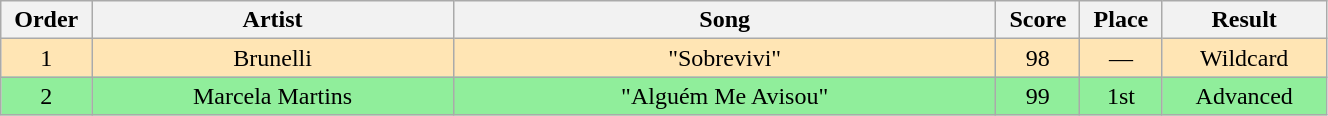<table class="wikitable" style="text-align:center; width:70%;">
<tr>
<th scope="col" width="05%">Order</th>
<th scope="col" width="22%">Artist</th>
<th scope="col" width="33%">Song</th>
<th scope="col" width="05%">Score</th>
<th scope="col" width="05%">Place</th>
<th scope="col" width="10%">Result</th>
</tr>
<tr bgcolor=FFE5B4>
<td>1</td>
<td>Brunelli</td>
<td>"Sobrevivi"</td>
<td>98</td>
<td>—</td>
<td>Wildcard</td>
</tr>
<tr bgcolor=90EE9B>
<td>2</td>
<td>Marcela Martins</td>
<td>"Alguém Me Avisou"</td>
<td>99</td>
<td>1st</td>
<td>Advanced</td>
</tr>
</table>
